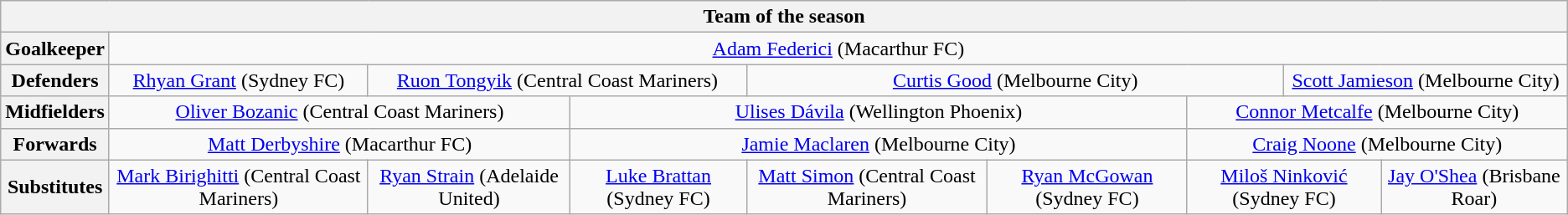<table class="wikitable" style="text-align:center">
<tr>
<th colspan="9">Team of the season</th>
</tr>
<tr>
<th>Goalkeeper</th>
<td colspan="8"> <a href='#'>Adam Federici</a> (Macarthur FC)</td>
</tr>
<tr>
<th>Defenders</th>
<td> <a href='#'>Rhyan Grant</a> (Sydney FC)</td>
<td colspan="2"> <a href='#'>Ruon Tongyik</a> (Central Coast Mariners)</td>
<td colspan="3"> <a href='#'>Curtis Good</a> (Melbourne City)</td>
<td colspan="2"> <a href='#'>Scott Jamieson</a> (Melbourne City)</td>
</tr>
<tr>
<th>Midfielders</th>
<td colspan="2"> <a href='#'>Oliver Bozanic</a> (Central Coast Mariners)</td>
<td colspan="3"> <a href='#'>Ulises Dávila</a> (Wellington Phoenix)</td>
<td colspan="3"> <a href='#'>Connor Metcalfe</a> (Melbourne City)</td>
</tr>
<tr>
<th>Forwards</th>
<td colspan="2"> <a href='#'>Matt Derbyshire</a> (Macarthur FC)</td>
<td colspan="3"> <a href='#'>Jamie Maclaren</a> (Melbourne City)</td>
<td colspan="3"> <a href='#'>Craig Noone</a> (Melbourne City)</td>
</tr>
<tr>
<th>Substitutes</th>
<td> <a href='#'>Mark Birighitti</a> (Central Coast Mariners)</td>
<td> <a href='#'>Ryan Strain</a> (Adelaide United)</td>
<td> <a href='#'>Luke Brattan</a> (Sydney FC)</td>
<td> <a href='#'>Matt Simon</a> (Central Coast Mariners)</td>
<td> <a href='#'>Ryan McGowan</a> (Sydney FC)</td>
<td colspan="2"> <a href='#'>Miloš Ninković</a> (Sydney FC)</td>
<td> <a href='#'>Jay O'Shea</a> (Brisbane Roar)</td>
</tr>
</table>
